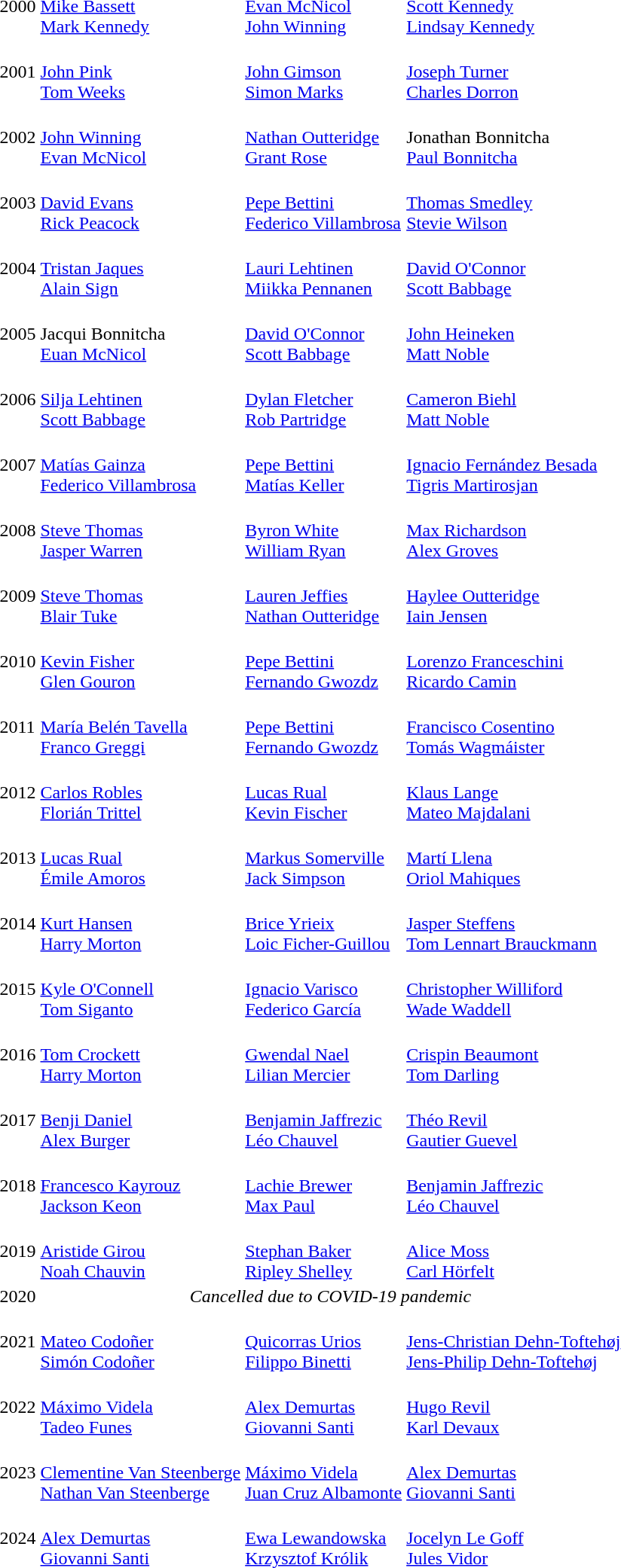<table>
<tr>
<td>2000<br></td>
<td><br><a href='#'>Mike Bassett</a><br><a href='#'>Mark Kennedy</a></td>
<td><br><a href='#'>Evan McNicol</a><br><a href='#'>John Winning</a></td>
<td><br><a href='#'>Scott Kennedy</a><br><a href='#'>Lindsay Kennedy</a></td>
<td></td>
</tr>
<tr>
<td>2001<br></td>
<td><br><a href='#'>John Pink</a><br><a href='#'>Tom Weeks</a></td>
<td><br><a href='#'>John Gimson</a><br><a href='#'>Simon Marks</a></td>
<td><br><a href='#'>Joseph Turner</a><br><a href='#'>Charles Dorron</a></td>
<td></td>
</tr>
<tr>
<td>2002<br></td>
<td><br><a href='#'>John Winning</a><br><a href='#'>Evan McNicol</a></td>
<td><br><a href='#'>Nathan Outteridge</a><br><a href='#'>Grant Rose</a></td>
<td><br>Jonathan Bonnitcha<br><a href='#'>Paul Bonnitcha</a></td>
<td></td>
</tr>
<tr>
<td>2003<br></td>
<td><br><a href='#'>David Evans</a><br><a href='#'>Rick Peacock</a></td>
<td><br><a href='#'>Pepe Bettini</a><br><a href='#'>Federico Villambrosa</a></td>
<td><br><a href='#'>Thomas Smedley</a><br><a href='#'>Stevie Wilson</a></td>
<td></td>
</tr>
<tr>
<td>2004<br></td>
<td><br><a href='#'>Tristan Jaques</a><br><a href='#'>Alain Sign</a></td>
<td><br><a href='#'>Lauri Lehtinen</a><br><a href='#'>Miikka Pennanen</a></td>
<td><br><a href='#'>David O'Connor</a><br><a href='#'>Scott Babbage</a></td>
<td></td>
</tr>
<tr>
<td>2005<br></td>
<td><br>Jacqui Bonnitcha<br><a href='#'>Euan McNicol</a></td>
<td><br><a href='#'>David O'Connor</a><br><a href='#'>Scott Babbage</a></td>
<td><br><a href='#'>John Heineken</a><br><a href='#'>Matt Noble</a></td>
<td></td>
</tr>
<tr>
<td>2006<br></td>
<td><br><a href='#'>Silja Lehtinen</a><br><a href='#'>Scott Babbage</a></td>
<td><br><a href='#'>Dylan Fletcher</a><br><a href='#'>Rob Partridge</a></td>
<td><br><a href='#'>Cameron Biehl</a><br><a href='#'>Matt Noble</a></td>
<td></td>
</tr>
<tr>
<td>2007<br></td>
<td><br><a href='#'>Matías Gainza</a><br><a href='#'>Federico Villambrosa</a></td>
<td><br><a href='#'>Pepe Bettini</a><br><a href='#'>Matías Keller</a></td>
<td><br><a href='#'>Ignacio Fernández Besada</a><br><a href='#'>Tigris Martirosjan</a></td>
<td></td>
</tr>
<tr>
<td>2008<br></td>
<td><br><a href='#'>Steve Thomas</a><br><a href='#'>Jasper Warren</a></td>
<td><br><a href='#'>Byron White</a><br><a href='#'>William Ryan</a></td>
<td><br><a href='#'>Max Richardson</a><br><a href='#'>Alex Groves</a></td>
<td></td>
</tr>
<tr>
<td>2009<br></td>
<td><br><a href='#'>Steve Thomas</a><br><a href='#'>Blair Tuke</a></td>
<td><br><a href='#'>Lauren Jeffies</a><br><a href='#'>Nathan Outteridge</a></td>
<td><br><a href='#'>Haylee Outteridge</a><br><a href='#'>Iain Jensen</a></td>
<td></td>
</tr>
<tr>
<td>2010<br></td>
<td><br><a href='#'>Kevin Fisher</a><br><a href='#'>Glen Gouron</a></td>
<td><br><a href='#'>Pepe Bettini</a><br><a href='#'>Fernando Gwozdz</a></td>
<td><br><a href='#'>Lorenzo Franceschini</a><br><a href='#'>Ricardo Camin</a></td>
<td></td>
</tr>
<tr>
<td>2011<br></td>
<td><br><a href='#'>María Belén Tavella</a><br><a href='#'>Franco Greggi</a></td>
<td><br><a href='#'>Pepe Bettini</a><br><a href='#'>Fernando Gwozdz</a></td>
<td><br><a href='#'>Francisco Cosentino</a><br><a href='#'>Tomás Wagmáister</a></td>
<td></td>
</tr>
<tr>
<td>2012<br></td>
<td><br><a href='#'>Carlos Robles</a><br><a href='#'>Florián Trittel</a></td>
<td><br><a href='#'>Lucas Rual</a><br><a href='#'>Kevin Fischer</a></td>
<td><br><a href='#'>Klaus Lange</a><br><a href='#'>Mateo Majdalani</a></td>
<td></td>
</tr>
<tr>
<td>2013<br></td>
<td><br><a href='#'>Lucas Rual</a><br><a href='#'>Émile Amoros</a></td>
<td><br><a href='#'>Markus Somerville</a><br><a href='#'>Jack Simpson</a></td>
<td><br><a href='#'>Martí Llena</a><br><a href='#'>Oriol Mahiques</a></td>
<td></td>
</tr>
<tr>
<td>2014 </td>
<td><br><a href='#'>Kurt Hansen</a><br><a href='#'>Harry Morton</a></td>
<td><br><a href='#'>Brice Yrieix</a><br><a href='#'>Loic Ficher-Guillou</a></td>
<td><br><a href='#'>Jasper Steffens</a><br><a href='#'>Tom Lennart Brauckmann</a></td>
<td></td>
</tr>
<tr>
<td>2015<br></td>
<td><br><a href='#'>Kyle O'Connell</a><br><a href='#'>Tom Siganto</a></td>
<td><br><a href='#'>Ignacio Varisco</a><br><a href='#'>Federico García</a></td>
<td><br><a href='#'>Christopher Williford</a><br><a href='#'>Wade Waddell</a></td>
<td></td>
</tr>
<tr>
<td>2016<br></td>
<td><br><a href='#'>Tom Crockett</a><br><a href='#'>Harry Morton</a></td>
<td><br><a href='#'>Gwendal Nael</a><br><a href='#'>Lilian Mercier</a></td>
<td><br><a href='#'>Crispin Beaumont</a><br><a href='#'>Tom Darling</a></td>
<td></td>
</tr>
<tr>
<td>2017<br></td>
<td><br><a href='#'>Benji Daniel</a><br><a href='#'>Alex Burger</a></td>
<td><br><a href='#'>Benjamin Jaffrezic</a><br><a href='#'>Léo Chauvel</a></td>
<td><br><a href='#'>Théo Revil</a><br><a href='#'>Gautier Guevel</a></td>
<td></td>
</tr>
<tr>
<td>2018<br></td>
<td><br><a href='#'>Francesco Kayrouz</a><br><a href='#'>Jackson Keon</a></td>
<td><br><a href='#'>Lachie Brewer</a><br><a href='#'>Max Paul</a></td>
<td><br><a href='#'>Benjamin Jaffrezic</a><br><a href='#'>Léo Chauvel</a></td>
<td></td>
</tr>
<tr>
<td>2019<br></td>
<td><br><a href='#'>Aristide Girou</a><br><a href='#'>Noah Chauvin</a></td>
<td><br><a href='#'>Stephan Baker</a><br><a href='#'>Ripley Shelley</a></td>
<td><br><a href='#'>Alice Moss</a><br><a href='#'>Carl Hörfelt</a></td>
<td></td>
</tr>
<tr>
<td>2020<br></td>
<td colspan=3 align="center"><em>Cancelled due to COVID-19 pandemic</em></td>
<td></td>
</tr>
<tr>
<td>2021<br></td>
<td><br><a href='#'>Mateo Codoñer</a><br><a href='#'>Simón Codoñer</a></td>
<td><br><a href='#'>Quicorras Urios</a><br><a href='#'>Filippo Binetti</a></td>
<td><br><a href='#'>Jens-Christian Dehn-Toftehøj</a><br><a href='#'>Jens-Philip Dehn-Toftehøj</a></td>
<td></td>
</tr>
<tr>
<td>2022<br></td>
<td><br><a href='#'>Máximo Videla</a><br><a href='#'>Tadeo Funes</a></td>
<td><br><a href='#'>Alex Demurtas</a><br><a href='#'>Giovanni Santi</a></td>
<td><br><a href='#'>Hugo Revil</a><br><a href='#'>Karl Devaux</a></td>
<td></td>
</tr>
<tr>
<td>2023<br></td>
<td><br><a href='#'>Clementine Van Steenberge</a><br><a href='#'>Nathan Van Steenberge</a></td>
<td><br><a href='#'>Máximo Videla</a><br><a href='#'>Juan Cruz Albamonte</a></td>
<td><br><a href='#'>Alex Demurtas</a><br><a href='#'>Giovanni Santi</a></td>
<td></td>
</tr>
<tr>
<td>2024<br></td>
<td><br><a href='#'>Alex Demurtas</a><br><a href='#'>Giovanni Santi</a></td>
<td><br><a href='#'>Ewa Lewandowska</a><br><a href='#'>Krzysztof Królik</a></td>
<td><br><a href='#'>Jocelyn Le Goff</a><br><a href='#'>Jules Vidor</a></td>
<td></td>
</tr>
</table>
